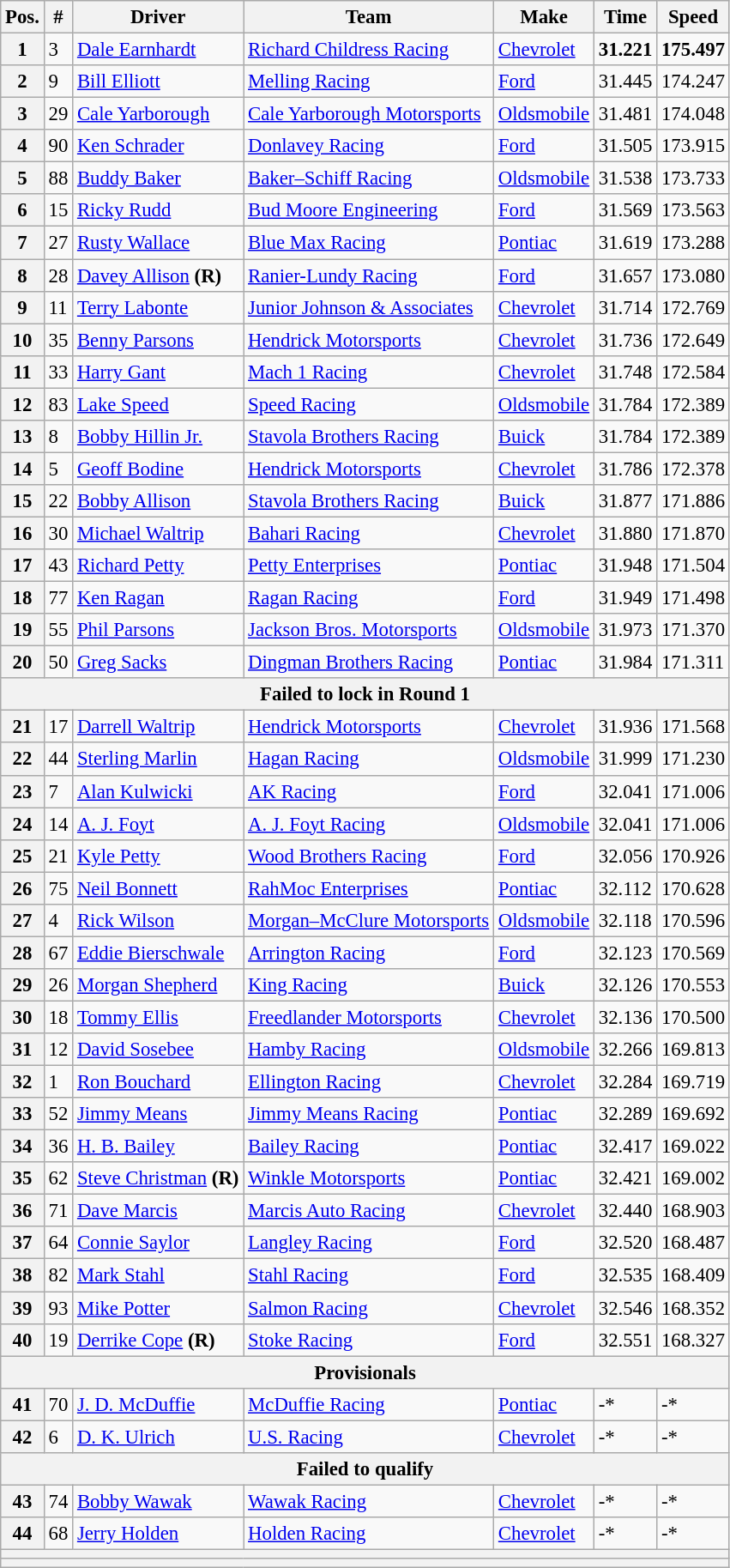<table class="wikitable" style="font-size:95%">
<tr>
<th>Pos.</th>
<th>#</th>
<th>Driver</th>
<th>Team</th>
<th>Make</th>
<th>Time</th>
<th>Speed</th>
</tr>
<tr>
<th>1</th>
<td>3</td>
<td><a href='#'>Dale Earnhardt</a></td>
<td><a href='#'>Richard Childress Racing</a></td>
<td><a href='#'>Chevrolet</a></td>
<td><strong>31.221</strong></td>
<td><strong>175.497</strong></td>
</tr>
<tr>
<th>2</th>
<td>9</td>
<td><a href='#'>Bill Elliott</a></td>
<td><a href='#'>Melling Racing</a></td>
<td><a href='#'>Ford</a></td>
<td>31.445</td>
<td>174.247</td>
</tr>
<tr>
<th>3</th>
<td>29</td>
<td><a href='#'>Cale Yarborough</a></td>
<td><a href='#'>Cale Yarborough Motorsports</a></td>
<td><a href='#'>Oldsmobile</a></td>
<td>31.481</td>
<td>174.048</td>
</tr>
<tr>
<th>4</th>
<td>90</td>
<td><a href='#'>Ken Schrader</a></td>
<td><a href='#'>Donlavey Racing</a></td>
<td><a href='#'>Ford</a></td>
<td>31.505</td>
<td>173.915</td>
</tr>
<tr>
<th>5</th>
<td>88</td>
<td><a href='#'>Buddy Baker</a></td>
<td><a href='#'>Baker–Schiff Racing</a></td>
<td><a href='#'>Oldsmobile</a></td>
<td>31.538</td>
<td>173.733</td>
</tr>
<tr>
<th>6</th>
<td>15</td>
<td><a href='#'>Ricky Rudd</a></td>
<td><a href='#'>Bud Moore Engineering</a></td>
<td><a href='#'>Ford</a></td>
<td>31.569</td>
<td>173.563</td>
</tr>
<tr>
<th>7</th>
<td>27</td>
<td><a href='#'>Rusty Wallace</a></td>
<td><a href='#'>Blue Max Racing</a></td>
<td><a href='#'>Pontiac</a></td>
<td>31.619</td>
<td>173.288</td>
</tr>
<tr>
<th>8</th>
<td>28</td>
<td><a href='#'>Davey Allison</a> <strong>(R)</strong></td>
<td><a href='#'>Ranier-Lundy Racing</a></td>
<td><a href='#'>Ford</a></td>
<td>31.657</td>
<td>173.080</td>
</tr>
<tr>
<th>9</th>
<td>11</td>
<td><a href='#'>Terry Labonte</a></td>
<td><a href='#'>Junior Johnson & Associates</a></td>
<td><a href='#'>Chevrolet</a></td>
<td>31.714</td>
<td>172.769</td>
</tr>
<tr>
<th>10</th>
<td>35</td>
<td><a href='#'>Benny Parsons</a></td>
<td><a href='#'>Hendrick Motorsports</a></td>
<td><a href='#'>Chevrolet</a></td>
<td>31.736</td>
<td>172.649</td>
</tr>
<tr>
<th>11</th>
<td>33</td>
<td><a href='#'>Harry Gant</a></td>
<td><a href='#'>Mach 1 Racing</a></td>
<td><a href='#'>Chevrolet</a></td>
<td>31.748</td>
<td>172.584</td>
</tr>
<tr>
<th>12</th>
<td>83</td>
<td><a href='#'>Lake Speed</a></td>
<td><a href='#'>Speed Racing</a></td>
<td><a href='#'>Oldsmobile</a></td>
<td>31.784</td>
<td>172.389</td>
</tr>
<tr>
<th>13</th>
<td>8</td>
<td><a href='#'>Bobby Hillin Jr.</a></td>
<td><a href='#'>Stavola Brothers Racing</a></td>
<td><a href='#'>Buick</a></td>
<td>31.784</td>
<td>172.389</td>
</tr>
<tr>
<th>14</th>
<td>5</td>
<td><a href='#'>Geoff Bodine</a></td>
<td><a href='#'>Hendrick Motorsports</a></td>
<td><a href='#'>Chevrolet</a></td>
<td>31.786</td>
<td>172.378</td>
</tr>
<tr>
<th>15</th>
<td>22</td>
<td><a href='#'>Bobby Allison</a></td>
<td><a href='#'>Stavola Brothers Racing</a></td>
<td><a href='#'>Buick</a></td>
<td>31.877</td>
<td>171.886</td>
</tr>
<tr>
<th>16</th>
<td>30</td>
<td><a href='#'>Michael Waltrip</a></td>
<td><a href='#'>Bahari Racing</a></td>
<td><a href='#'>Chevrolet</a></td>
<td>31.880</td>
<td>171.870</td>
</tr>
<tr>
<th>17</th>
<td>43</td>
<td><a href='#'>Richard Petty</a></td>
<td><a href='#'>Petty Enterprises</a></td>
<td><a href='#'>Pontiac</a></td>
<td>31.948</td>
<td>171.504</td>
</tr>
<tr>
<th>18</th>
<td>77</td>
<td><a href='#'>Ken Ragan</a></td>
<td><a href='#'>Ragan Racing</a></td>
<td><a href='#'>Ford</a></td>
<td>31.949</td>
<td>171.498</td>
</tr>
<tr>
<th>19</th>
<td>55</td>
<td><a href='#'>Phil Parsons</a></td>
<td><a href='#'>Jackson Bros. Motorsports</a></td>
<td><a href='#'>Oldsmobile</a></td>
<td>31.973</td>
<td>171.370</td>
</tr>
<tr>
<th>20</th>
<td>50</td>
<td><a href='#'>Greg Sacks</a></td>
<td><a href='#'>Dingman Brothers Racing</a></td>
<td><a href='#'>Pontiac</a></td>
<td>31.984</td>
<td>171.311</td>
</tr>
<tr>
<th colspan="7">Failed to lock in Round 1</th>
</tr>
<tr>
<th>21</th>
<td>17</td>
<td><a href='#'>Darrell Waltrip</a></td>
<td><a href='#'>Hendrick Motorsports</a></td>
<td><a href='#'>Chevrolet</a></td>
<td>31.936</td>
<td>171.568</td>
</tr>
<tr>
<th>22</th>
<td>44</td>
<td><a href='#'>Sterling Marlin</a></td>
<td><a href='#'>Hagan Racing</a></td>
<td><a href='#'>Oldsmobile</a></td>
<td>31.999</td>
<td>171.230</td>
</tr>
<tr>
<th>23</th>
<td>7</td>
<td><a href='#'>Alan Kulwicki</a></td>
<td><a href='#'>AK Racing</a></td>
<td><a href='#'>Ford</a></td>
<td>32.041</td>
<td>171.006</td>
</tr>
<tr>
<th>24</th>
<td>14</td>
<td><a href='#'>A. J. Foyt</a></td>
<td><a href='#'>A. J. Foyt Racing</a></td>
<td><a href='#'>Oldsmobile</a></td>
<td>32.041</td>
<td>171.006</td>
</tr>
<tr>
<th>25</th>
<td>21</td>
<td><a href='#'>Kyle Petty</a></td>
<td><a href='#'>Wood Brothers Racing</a></td>
<td><a href='#'>Ford</a></td>
<td>32.056</td>
<td>170.926</td>
</tr>
<tr>
<th>26</th>
<td>75</td>
<td><a href='#'>Neil Bonnett</a></td>
<td><a href='#'>RahMoc Enterprises</a></td>
<td><a href='#'>Pontiac</a></td>
<td>32.112</td>
<td>170.628</td>
</tr>
<tr>
<th>27</th>
<td>4</td>
<td><a href='#'>Rick Wilson</a></td>
<td><a href='#'>Morgan–McClure Motorsports</a></td>
<td><a href='#'>Oldsmobile</a></td>
<td>32.118</td>
<td>170.596</td>
</tr>
<tr>
<th>28</th>
<td>67</td>
<td><a href='#'>Eddie Bierschwale</a></td>
<td><a href='#'>Arrington Racing</a></td>
<td><a href='#'>Ford</a></td>
<td>32.123</td>
<td>170.569</td>
</tr>
<tr>
<th>29</th>
<td>26</td>
<td><a href='#'>Morgan Shepherd</a></td>
<td><a href='#'>King Racing</a></td>
<td><a href='#'>Buick</a></td>
<td>32.126</td>
<td>170.553</td>
</tr>
<tr>
<th>30</th>
<td>18</td>
<td><a href='#'>Tommy Ellis</a></td>
<td><a href='#'>Freedlander Motorsports</a></td>
<td><a href='#'>Chevrolet</a></td>
<td>32.136</td>
<td>170.500</td>
</tr>
<tr>
<th>31</th>
<td>12</td>
<td><a href='#'>David Sosebee</a></td>
<td><a href='#'>Hamby Racing</a></td>
<td><a href='#'>Oldsmobile</a></td>
<td>32.266</td>
<td>169.813</td>
</tr>
<tr>
<th>32</th>
<td>1</td>
<td><a href='#'>Ron Bouchard</a></td>
<td><a href='#'>Ellington Racing</a></td>
<td><a href='#'>Chevrolet</a></td>
<td>32.284</td>
<td>169.719</td>
</tr>
<tr>
<th>33</th>
<td>52</td>
<td><a href='#'>Jimmy Means</a></td>
<td><a href='#'>Jimmy Means Racing</a></td>
<td><a href='#'>Pontiac</a></td>
<td>32.289</td>
<td>169.692</td>
</tr>
<tr>
<th>34</th>
<td>36</td>
<td><a href='#'>H. B. Bailey</a></td>
<td><a href='#'>Bailey Racing</a></td>
<td><a href='#'>Pontiac</a></td>
<td>32.417</td>
<td>169.022</td>
</tr>
<tr>
<th>35</th>
<td>62</td>
<td><a href='#'>Steve Christman</a> <strong>(R)</strong></td>
<td><a href='#'>Winkle Motorsports</a></td>
<td><a href='#'>Pontiac</a></td>
<td>32.421</td>
<td>169.002</td>
</tr>
<tr>
<th>36</th>
<td>71</td>
<td><a href='#'>Dave Marcis</a></td>
<td><a href='#'>Marcis Auto Racing</a></td>
<td><a href='#'>Chevrolet</a></td>
<td>32.440</td>
<td>168.903</td>
</tr>
<tr>
<th>37</th>
<td>64</td>
<td><a href='#'>Connie Saylor</a></td>
<td><a href='#'>Langley Racing</a></td>
<td><a href='#'>Ford</a></td>
<td>32.520</td>
<td>168.487</td>
</tr>
<tr>
<th>38</th>
<td>82</td>
<td><a href='#'>Mark Stahl</a></td>
<td><a href='#'>Stahl Racing</a></td>
<td><a href='#'>Ford</a></td>
<td>32.535</td>
<td>168.409</td>
</tr>
<tr>
<th>39</th>
<td>93</td>
<td><a href='#'>Mike Potter</a></td>
<td><a href='#'>Salmon Racing</a></td>
<td><a href='#'>Chevrolet</a></td>
<td>32.546</td>
<td>168.352</td>
</tr>
<tr>
<th>40</th>
<td>19</td>
<td><a href='#'>Derrike Cope</a> <strong>(R)</strong></td>
<td><a href='#'>Stoke Racing</a></td>
<td><a href='#'>Ford</a></td>
<td>32.551</td>
<td>168.327</td>
</tr>
<tr>
<th colspan="7">Provisionals</th>
</tr>
<tr>
<th>41</th>
<td>70</td>
<td><a href='#'>J. D. McDuffie</a></td>
<td><a href='#'>McDuffie Racing</a></td>
<td><a href='#'>Pontiac</a></td>
<td>-*</td>
<td>-*</td>
</tr>
<tr>
<th>42</th>
<td>6</td>
<td><a href='#'>D. K. Ulrich</a></td>
<td><a href='#'>U.S. Racing</a></td>
<td><a href='#'>Chevrolet</a></td>
<td>-*</td>
<td>-*</td>
</tr>
<tr>
<th colspan="7">Failed to qualify</th>
</tr>
<tr>
<th>43</th>
<td>74</td>
<td><a href='#'>Bobby Wawak</a></td>
<td><a href='#'>Wawak Racing</a></td>
<td><a href='#'>Chevrolet</a></td>
<td>-*</td>
<td>-*</td>
</tr>
<tr>
<th>44</th>
<td>68</td>
<td><a href='#'>Jerry Holden</a></td>
<td><a href='#'>Holden Racing</a></td>
<td><a href='#'>Chevrolet</a></td>
<td>-*</td>
<td>-*</td>
</tr>
<tr>
<th colspan="7"></th>
</tr>
<tr>
<th colspan="7"></th>
</tr>
</table>
